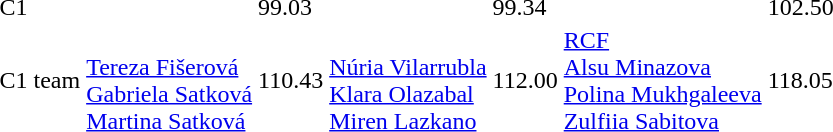<table>
<tr>
<td>C1<br></td>
<td></td>
<td>99.03</td>
<td></td>
<td>99.34</td>
<td></td>
<td>102.50</td>
</tr>
<tr>
<td>C1 team<br></td>
<td><br><a href='#'>Tereza Fišerová</a><br><a href='#'>Gabriela Satková</a><br><a href='#'>Martina Satková</a></td>
<td>110.43</td>
<td><br><a href='#'>Núria Vilarrubla</a><br><a href='#'>Klara Olazabal</a><br><a href='#'>Miren Lazkano</a></td>
<td>112.00</td>
<td> <a href='#'>RCF</a><br><a href='#'>Alsu Minazova</a><br><a href='#'>Polina Mukhgaleeva</a><br><a href='#'>Zulfiia Sabitova</a></td>
<td>118.05</td>
</tr>
</table>
